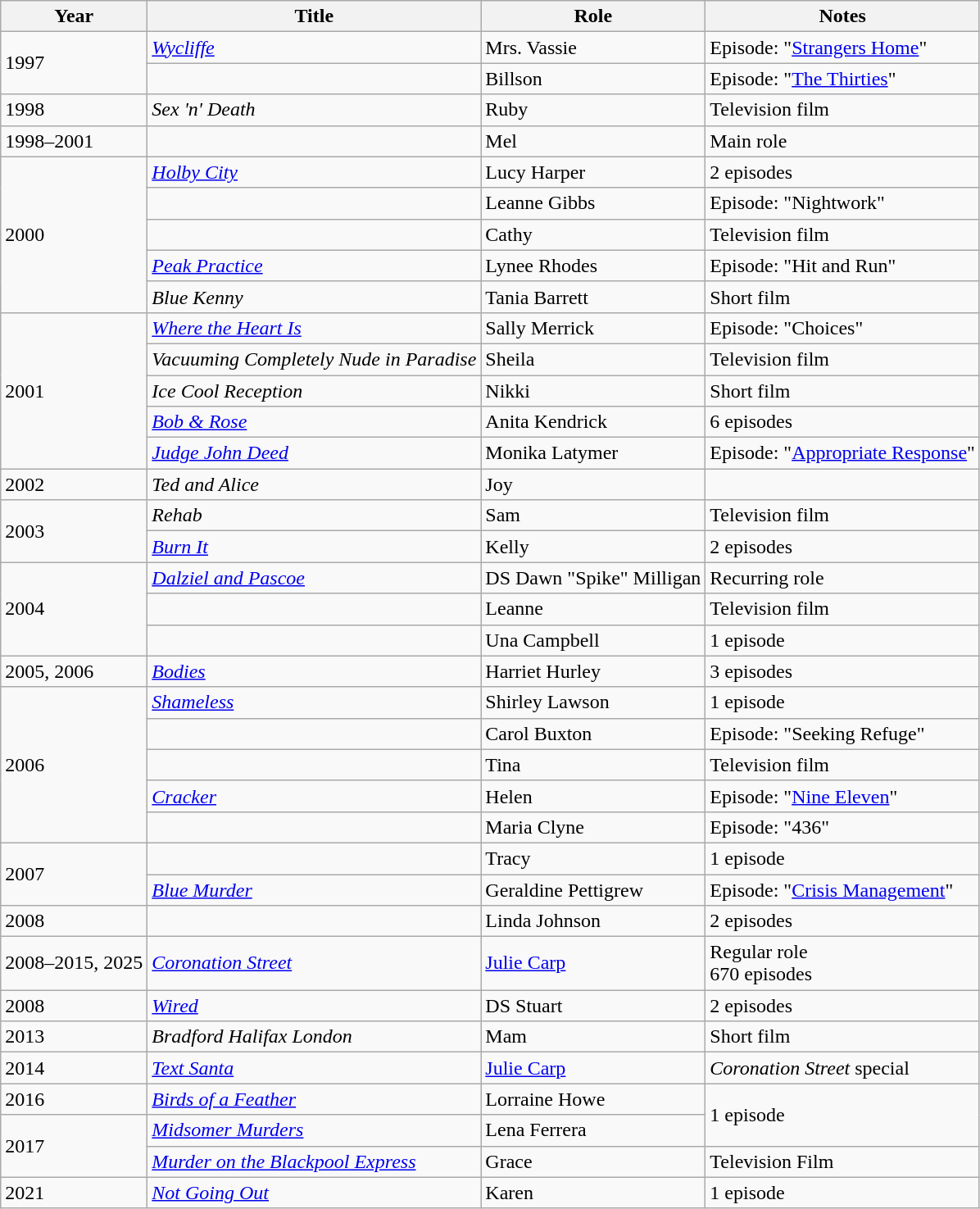<table class="wikitable sortable">
<tr>
<th>Year</th>
<th>Title</th>
<th>Role</th>
<th class=unsortable>Notes</th>
</tr>
<tr>
<td rowspan="2">1997</td>
<td><em><a href='#'>Wycliffe</a></em></td>
<td>Mrs. Vassie</td>
<td>Episode: "<a href='#'>Strangers Home</a>"</td>
</tr>
<tr>
<td><em></em></td>
<td>Billson</td>
<td>Episode: "<a href='#'>The Thirties</a>"</td>
</tr>
<tr>
<td>1998</td>
<td><em>Sex 'n' Death</em></td>
<td>Ruby</td>
<td>Television film</td>
</tr>
<tr>
<td>1998–2001</td>
<td><em></em></td>
<td>Mel</td>
<td>Main role</td>
</tr>
<tr>
<td rowspan="5">2000</td>
<td><em><a href='#'>Holby City</a></em></td>
<td>Lucy Harper</td>
<td>2 episodes</td>
</tr>
<tr>
<td><em></em></td>
<td>Leanne Gibbs</td>
<td>Episode: "Nightwork"</td>
</tr>
<tr>
<td><em></em></td>
<td>Cathy</td>
<td>Television film</td>
</tr>
<tr>
<td><em><a href='#'>Peak Practice</a></em></td>
<td>Lynee Rhodes</td>
<td>Episode: "Hit and Run"</td>
</tr>
<tr>
<td><em>Blue Kenny</em></td>
<td>Tania Barrett</td>
<td>Short film</td>
</tr>
<tr>
<td rowspan="5">2001</td>
<td><em><a href='#'>Where the Heart Is</a></em></td>
<td>Sally Merrick</td>
<td>Episode: "Choices"</td>
</tr>
<tr>
<td><em>Vacuuming Completely Nude in Paradise</em></td>
<td>Sheila</td>
<td>Television film</td>
</tr>
<tr>
<td><em>Ice Cool Reception</em></td>
<td>Nikki</td>
<td>Short film</td>
</tr>
<tr>
<td><em><a href='#'>Bob & Rose</a></em></td>
<td>Anita Kendrick</td>
<td>6 episodes</td>
</tr>
<tr>
<td><em><a href='#'>Judge John Deed</a></em></td>
<td>Monika Latymer</td>
<td>Episode: "<a href='#'>Appropriate Response</a>"</td>
</tr>
<tr>
<td>2002</td>
<td><em>Ted and Alice</em></td>
<td>Joy</td>
<td></td>
</tr>
<tr>
<td rowspan="2">2003</td>
<td><em>Rehab</em></td>
<td>Sam</td>
<td>Television film</td>
</tr>
<tr>
<td><em><a href='#'>Burn It</a></em></td>
<td>Kelly</td>
<td>2 episodes</td>
</tr>
<tr>
<td rowspan="3">2004</td>
<td><em><a href='#'>Dalziel and Pascoe</a></em></td>
<td>DS Dawn "Spike" Milligan</td>
<td>Recurring role</td>
</tr>
<tr>
<td><em></em></td>
<td>Leanne</td>
<td>Television film</td>
</tr>
<tr>
<td><em></em></td>
<td>Una Campbell</td>
<td>1 episode</td>
</tr>
<tr>
<td>2005, 2006</td>
<td><em><a href='#'>Bodies</a></em></td>
<td>Harriet Hurley</td>
<td>3 episodes</td>
</tr>
<tr>
<td rowspan="5">2006</td>
<td><em><a href='#'>Shameless</a></em></td>
<td>Shirley Lawson</td>
<td>1 episode</td>
</tr>
<tr>
<td><em></em></td>
<td>Carol Buxton</td>
<td>Episode: "Seeking Refuge"</td>
</tr>
<tr>
<td><em></em></td>
<td>Tina</td>
<td>Television film</td>
</tr>
<tr>
<td><em><a href='#'>Cracker</a></em></td>
<td>Helen</td>
<td>Episode: "<a href='#'>Nine Eleven</a>"</td>
</tr>
<tr>
<td><em></em></td>
<td>Maria Clyne</td>
<td>Episode: "436"</td>
</tr>
<tr>
<td rowspan="2">2007</td>
<td><em></em></td>
<td>Tracy</td>
<td>1 episode</td>
</tr>
<tr>
<td><em><a href='#'>Blue Murder</a></em></td>
<td>Geraldine Pettigrew</td>
<td>Episode: "<a href='#'>Crisis Management</a>"</td>
</tr>
<tr>
<td>2008</td>
<td><em></em></td>
<td>Linda Johnson</td>
<td>2 episodes</td>
</tr>
<tr>
<td>2008–2015, 2025</td>
<td><em><a href='#'>Coronation Street</a></em></td>
<td><a href='#'>Julie Carp</a></td>
<td>Regular role <br>670 episodes</td>
</tr>
<tr>
<td>2008</td>
<td><em><a href='#'>Wired</a></em></td>
<td>DS Stuart</td>
<td>2 episodes</td>
</tr>
<tr>
<td>2013</td>
<td><em>Bradford Halifax London</em></td>
<td>Mam</td>
<td>Short film</td>
</tr>
<tr>
<td>2014</td>
<td><em><a href='#'>Text Santa</a></em></td>
<td><a href='#'>Julie Carp</a></td>
<td><em>Coronation Street</em> special</td>
</tr>
<tr>
<td>2016</td>
<td><em><a href='#'>Birds of a Feather</a></em></td>
<td>Lorraine Howe</td>
<td rowspan="2">1 episode</td>
</tr>
<tr>
<td rowspan="2">2017</td>
<td><em><a href='#'>Midsomer Murders</a></em></td>
<td>Lena Ferrera</td>
</tr>
<tr>
<td><em><a href='#'>Murder on the Blackpool Express</a></em></td>
<td>Grace</td>
<td>Television Film</td>
</tr>
<tr>
<td>2021</td>
<td><em><a href='#'>Not Going Out</a></em></td>
<td>Karen</td>
<td>1 episode</td>
</tr>
</table>
